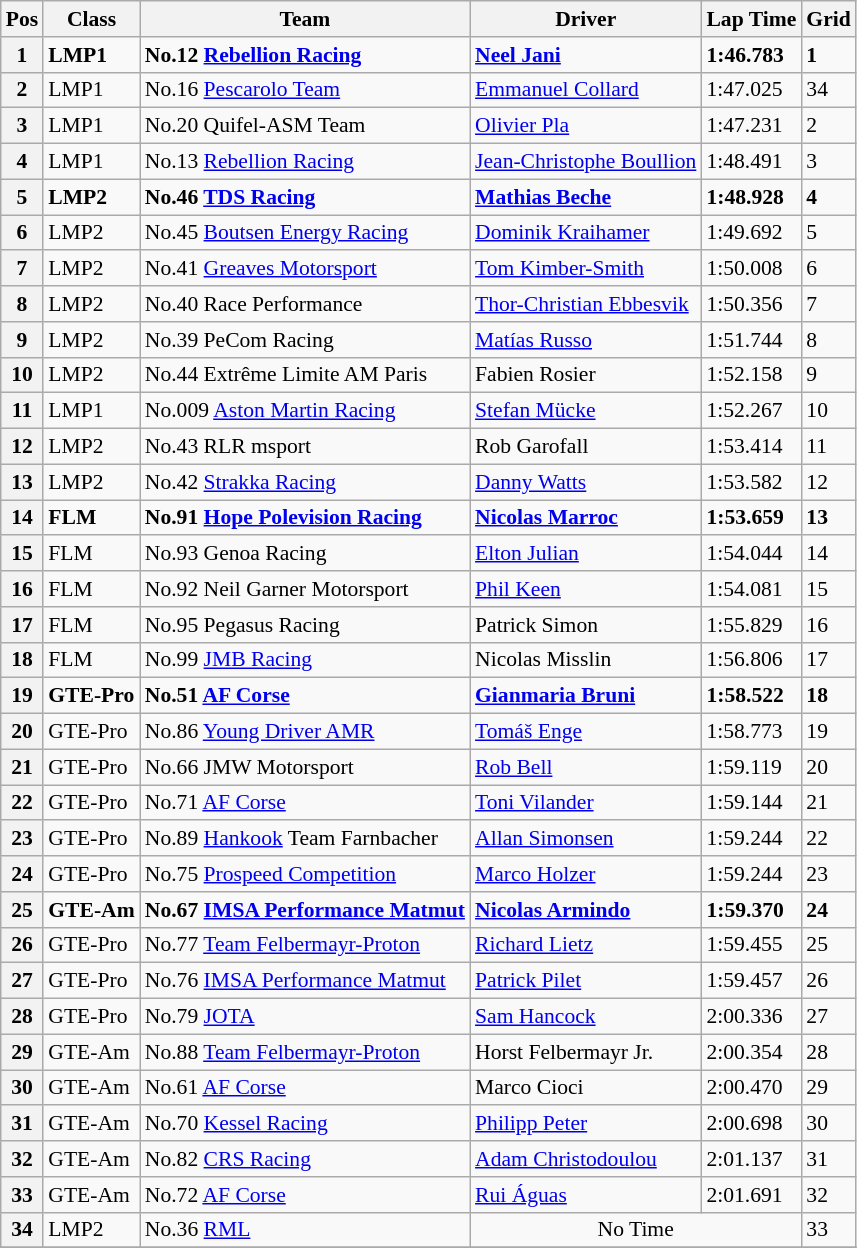<table class="wikitable" style="font-size: 90%;">
<tr>
<th>Pos</th>
<th>Class</th>
<th>Team</th>
<th>Driver</th>
<th>Lap Time</th>
<th>Grid</th>
</tr>
<tr style="font-weight:bold">
<th>1</th>
<td>LMP1</td>
<td>No.12 <a href='#'>Rebellion Racing</a></td>
<td><a href='#'>Neel Jani</a></td>
<td>1:46.783</td>
<td>1</td>
</tr>
<tr>
<th>2</th>
<td>LMP1</td>
<td>No.16 <a href='#'>Pescarolo Team</a></td>
<td><a href='#'>Emmanuel Collard</a></td>
<td>1:47.025</td>
<td>34</td>
</tr>
<tr>
<th>3</th>
<td>LMP1</td>
<td>No.20 Quifel-ASM Team</td>
<td><a href='#'>Olivier Pla</a></td>
<td>1:47.231</td>
<td>2</td>
</tr>
<tr>
<th>4</th>
<td>LMP1</td>
<td>No.13 <a href='#'>Rebellion Racing</a></td>
<td><a href='#'>Jean-Christophe Boullion</a></td>
<td>1:48.491</td>
<td>3</td>
</tr>
<tr style="font-weight:bold">
<th>5</th>
<td>LMP2</td>
<td>No.46 <a href='#'>TDS Racing</a></td>
<td><a href='#'>Mathias Beche</a></td>
<td>1:48.928</td>
<td>4</td>
</tr>
<tr>
<th>6</th>
<td>LMP2</td>
<td>No.45 <a href='#'>Boutsen Energy Racing</a></td>
<td><a href='#'>Dominik Kraihamer</a></td>
<td>1:49.692</td>
<td>5</td>
</tr>
<tr>
<th>7</th>
<td>LMP2</td>
<td>No.41 <a href='#'>Greaves Motorsport</a></td>
<td><a href='#'>Tom Kimber-Smith</a></td>
<td>1:50.008</td>
<td>6</td>
</tr>
<tr>
<th>8</th>
<td>LMP2</td>
<td>No.40 Race Performance</td>
<td><a href='#'>Thor-Christian Ebbesvik</a></td>
<td>1:50.356</td>
<td>7</td>
</tr>
<tr>
<th>9</th>
<td>LMP2</td>
<td>No.39 PeCom Racing</td>
<td><a href='#'>Matías Russo</a></td>
<td>1:51.744</td>
<td>8</td>
</tr>
<tr>
<th>10</th>
<td>LMP2</td>
<td>No.44 Extrême Limite AM Paris</td>
<td>Fabien Rosier</td>
<td>1:52.158</td>
<td>9</td>
</tr>
<tr>
<th>11</th>
<td>LMP1</td>
<td>No.009 <a href='#'>Aston Martin Racing</a></td>
<td><a href='#'>Stefan Mücke</a></td>
<td>1:52.267</td>
<td>10</td>
</tr>
<tr>
<th>12</th>
<td>LMP2</td>
<td>No.43 RLR msport</td>
<td>Rob Garofall</td>
<td>1:53.414</td>
<td>11</td>
</tr>
<tr>
<th>13</th>
<td>LMP2</td>
<td>No.42 <a href='#'>Strakka Racing</a></td>
<td><a href='#'>Danny Watts</a></td>
<td>1:53.582</td>
<td>12</td>
</tr>
<tr style="font-weight:bold">
<th>14</th>
<td>FLM</td>
<td>No.91 <a href='#'>Hope Polevision Racing</a></td>
<td><a href='#'>Nicolas Marroc</a></td>
<td>1:53.659</td>
<td>13</td>
</tr>
<tr>
<th>15</th>
<td>FLM</td>
<td>No.93 Genoa Racing</td>
<td><a href='#'>Elton Julian</a></td>
<td>1:54.044</td>
<td>14</td>
</tr>
<tr>
<th>16</th>
<td>FLM</td>
<td>No.92 Neil Garner Motorsport</td>
<td><a href='#'>Phil Keen</a></td>
<td>1:54.081</td>
<td>15</td>
</tr>
<tr>
<th>17</th>
<td>FLM</td>
<td>No.95 Pegasus Racing</td>
<td>Patrick Simon</td>
<td>1:55.829</td>
<td>16</td>
</tr>
<tr>
<th>18</th>
<td>FLM</td>
<td>No.99 <a href='#'>JMB Racing</a></td>
<td>Nicolas Misslin</td>
<td>1:56.806</td>
<td>17</td>
</tr>
<tr style="font-weight:bold">
<th>19</th>
<td>GTE-Pro</td>
<td>No.51 <a href='#'>AF Corse</a></td>
<td><a href='#'>Gianmaria Bruni</a></td>
<td>1:58.522</td>
<td>18</td>
</tr>
<tr>
<th>20</th>
<td>GTE-Pro</td>
<td>No.86 <a href='#'>Young Driver AMR</a></td>
<td><a href='#'>Tomáš Enge</a></td>
<td>1:58.773</td>
<td>19</td>
</tr>
<tr>
<th>21</th>
<td>GTE-Pro</td>
<td>No.66 JMW Motorsport</td>
<td><a href='#'>Rob Bell</a></td>
<td>1:59.119</td>
<td>20</td>
</tr>
<tr>
<th>22</th>
<td>GTE-Pro</td>
<td>No.71 <a href='#'>AF Corse</a></td>
<td><a href='#'>Toni Vilander</a></td>
<td>1:59.144</td>
<td>21</td>
</tr>
<tr>
<th>23</th>
<td>GTE-Pro</td>
<td>No.89 <a href='#'>Hankook</a> Team Farnbacher</td>
<td><a href='#'>Allan Simonsen</a></td>
<td>1:59.244</td>
<td>22</td>
</tr>
<tr>
<th>24</th>
<td>GTE-Pro</td>
<td>No.75 <a href='#'>Prospeed Competition</a></td>
<td><a href='#'>Marco Holzer</a></td>
<td>1:59.244</td>
<td>23</td>
</tr>
<tr style="font-weight:bold">
<th>25</th>
<td>GTE-Am</td>
<td>No.67 <a href='#'>IMSA Performance Matmut</a></td>
<td><a href='#'>Nicolas Armindo</a></td>
<td>1:59.370</td>
<td>24</td>
</tr>
<tr>
<th>26</th>
<td>GTE-Pro</td>
<td>No.77 <a href='#'>Team Felbermayr-Proton</a></td>
<td><a href='#'>Richard Lietz</a></td>
<td>1:59.455</td>
<td>25</td>
</tr>
<tr>
<th>27</th>
<td>GTE-Pro</td>
<td>No.76 <a href='#'>IMSA Performance Matmut</a></td>
<td><a href='#'>Patrick Pilet</a></td>
<td>1:59.457</td>
<td>26</td>
</tr>
<tr>
<th>28</th>
<td>GTE-Pro</td>
<td>No.79 <a href='#'>JOTA</a></td>
<td><a href='#'>Sam Hancock</a></td>
<td>2:00.336</td>
<td>27</td>
</tr>
<tr>
<th>29</th>
<td>GTE-Am</td>
<td>No.88 <a href='#'>Team Felbermayr-Proton</a></td>
<td>Horst Felbermayr Jr.</td>
<td>2:00.354</td>
<td>28</td>
</tr>
<tr>
<th>30</th>
<td>GTE-Am</td>
<td>No.61 <a href='#'>AF Corse</a></td>
<td>Marco Cioci</td>
<td>2:00.470</td>
<td>29</td>
</tr>
<tr>
<th>31</th>
<td>GTE-Am</td>
<td>No.70 <a href='#'>Kessel Racing</a></td>
<td><a href='#'>Philipp Peter</a></td>
<td>2:00.698</td>
<td>30</td>
</tr>
<tr>
<th>32</th>
<td>GTE-Am</td>
<td>No.82 <a href='#'>CRS Racing</a></td>
<td><a href='#'>Adam Christodoulou</a></td>
<td>2:01.137</td>
<td>31</td>
</tr>
<tr>
<th>33</th>
<td>GTE-Am</td>
<td>No.72 <a href='#'>AF Corse</a></td>
<td><a href='#'>Rui Águas</a></td>
<td>2:01.691</td>
<td>32</td>
</tr>
<tr>
<th>34</th>
<td>LMP2</td>
<td>No.36 <a href='#'>RML</a></td>
<td colspan=2 align="center">No Time</td>
<td>33</td>
</tr>
<tr>
</tr>
</table>
